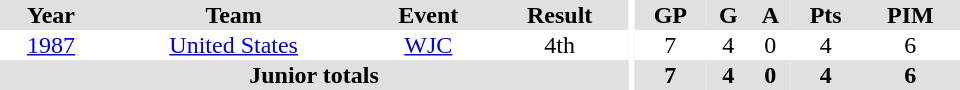<table border="0" cellpadding="1" cellspacing="0" ID="Table3" style="text-align:center; width:40em">
<tr ALIGN="center" bgcolor="#e0e0e0">
<th>Year</th>
<th>Team</th>
<th>Event</th>
<th>Result</th>
<th rowspan="99" bgcolor="#ffffff"></th>
<th>GP</th>
<th>G</th>
<th>A</th>
<th>Pts</th>
<th>PIM</th>
</tr>
<tr>
<td><a href='#'>1987</a></td>
<td><a href='#'>United States</a></td>
<td><a href='#'>WJC</a></td>
<td>4th</td>
<td>7</td>
<td>4</td>
<td>0</td>
<td>4</td>
<td>6</td>
</tr>
<tr bgcolor="#e0e0e0">
<th colspan="4">Junior totals</th>
<th>7</th>
<th>4</th>
<th>0</th>
<th>4</th>
<th>6</th>
</tr>
</table>
